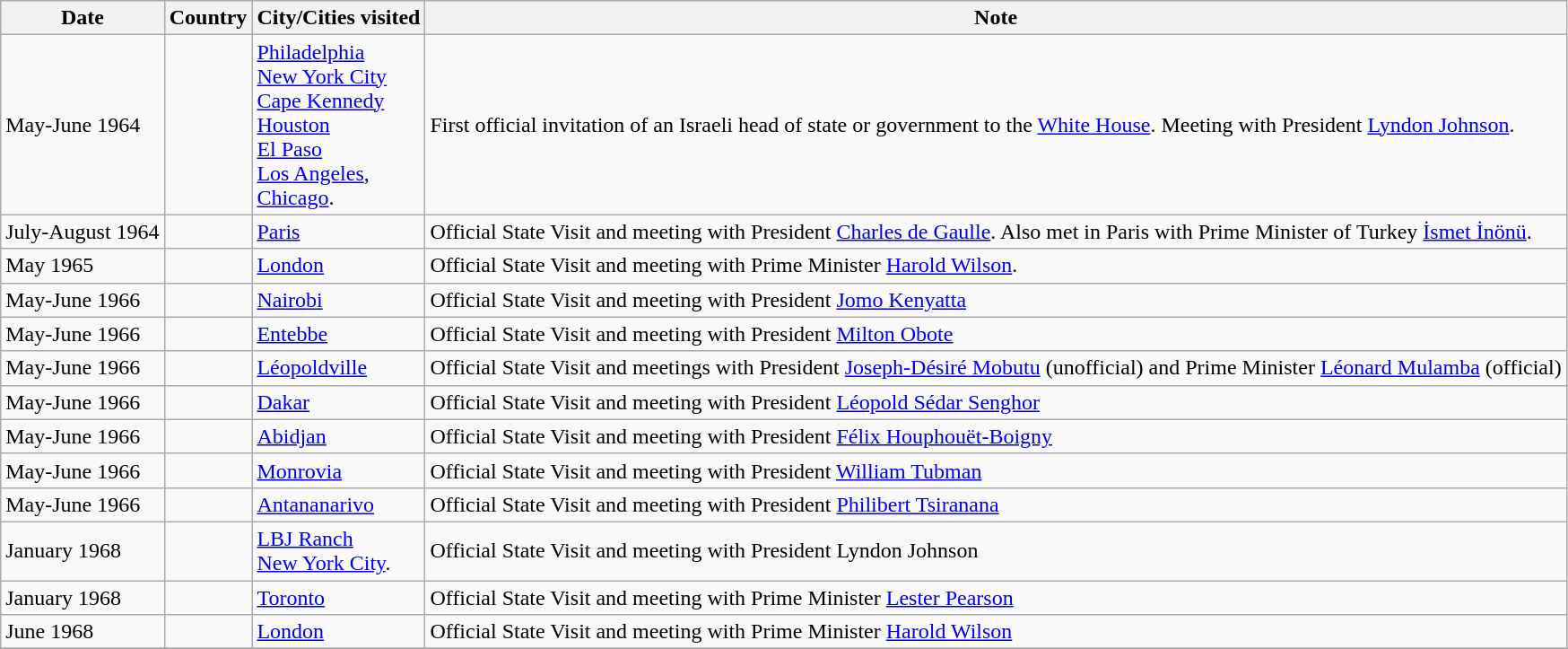<table class="wikitable">
<tr>
<th>Date</th>
<th>Country</th>
<th>City/Cities visited</th>
<th>Note</th>
</tr>
<tr>
<td>May-June 1964</td>
<td></td>
<td><a href='#'>Philadelphia</a><br> <a href='#'>New York City</a><br><a href='#'>Cape Kennedy</a><br> <a href='#'>Houston</a> <br><a href='#'>El Paso</a><br> <a href='#'>Los Angeles</a>, <br><a href='#'>Chicago</a>.</td>
<td>First official invitation of an Israeli head of state or government to the <a href='#'>White House</a>. Meeting with President <a href='#'>Lyndon Johnson</a>.</td>
</tr>
<tr>
<td>July-August 1964</td>
<td></td>
<td><a href='#'>Paris</a></td>
<td>Official State Visit and meeting with President <a href='#'>Charles de Gaulle</a>. Also met in Paris with Prime Minister of Turkey <a href='#'>İsmet İnönü</a>.</td>
</tr>
<tr>
<td>May 1965</td>
<td></td>
<td><a href='#'>London</a></td>
<td>Official State Visit and meeting with Prime Minister <a href='#'>Harold Wilson</a>.</td>
</tr>
<tr>
<td>May-June 1966</td>
<td></td>
<td><a href='#'>Nairobi</a></td>
<td>Official State Visit and meeting with President <a href='#'>Jomo Kenyatta</a></td>
</tr>
<tr>
<td>May-June 1966</td>
<td></td>
<td><a href='#'>Entebbe</a></td>
<td>Official State Visit and meeting with President <a href='#'>Milton Obote</a></td>
</tr>
<tr>
<td>May-June 1966</td>
<td></td>
<td><a href='#'>Léopoldville</a></td>
<td>Official State Visit and meetings with President <a href='#'>Joseph-Désiré Mobutu</a> (unofficial) and Prime Minister <a href='#'>Léonard Mulamba</a> (official)</td>
</tr>
<tr>
<td>May-June 1966</td>
<td></td>
<td><a href='#'>Dakar</a></td>
<td>Official State Visit and meeting with President <a href='#'>Léopold Sédar Senghor</a></td>
</tr>
<tr>
<td>May-June 1966</td>
<td></td>
<td><a href='#'>Abidjan</a></td>
<td>Official State Visit and meeting with President <a href='#'>Félix Houphouët-Boigny</a></td>
</tr>
<tr>
<td>May-June 1966</td>
<td></td>
<td><a href='#'>Monrovia</a></td>
<td>Official State Visit and meeting with President <a href='#'>William Tubman</a></td>
</tr>
<tr>
<td>May-June 1966</td>
<td></td>
<td><a href='#'>Antananarivo</a></td>
<td>Official State Visit and meeting with President <a href='#'>Philibert Tsiranana</a></td>
</tr>
<tr>
<td>January 1968</td>
<td></td>
<td><a href='#'>LBJ Ranch</a><br> <a href='#'>New York City</a>.</td>
<td>Official State Visit and meeting with President Lyndon Johnson</td>
</tr>
<tr>
<td>January 1968</td>
<td></td>
<td><a href='#'>Toronto</a></td>
<td>Official State Visit and meeting with Prime Minister <a href='#'>Lester Pearson</a></td>
</tr>
<tr>
<td>June 1968</td>
<td></td>
<td><a href='#'>London</a></td>
<td>Official State Visit and meeting with Prime Minister <a href='#'>Harold Wilson</a></td>
</tr>
<tr>
</tr>
</table>
